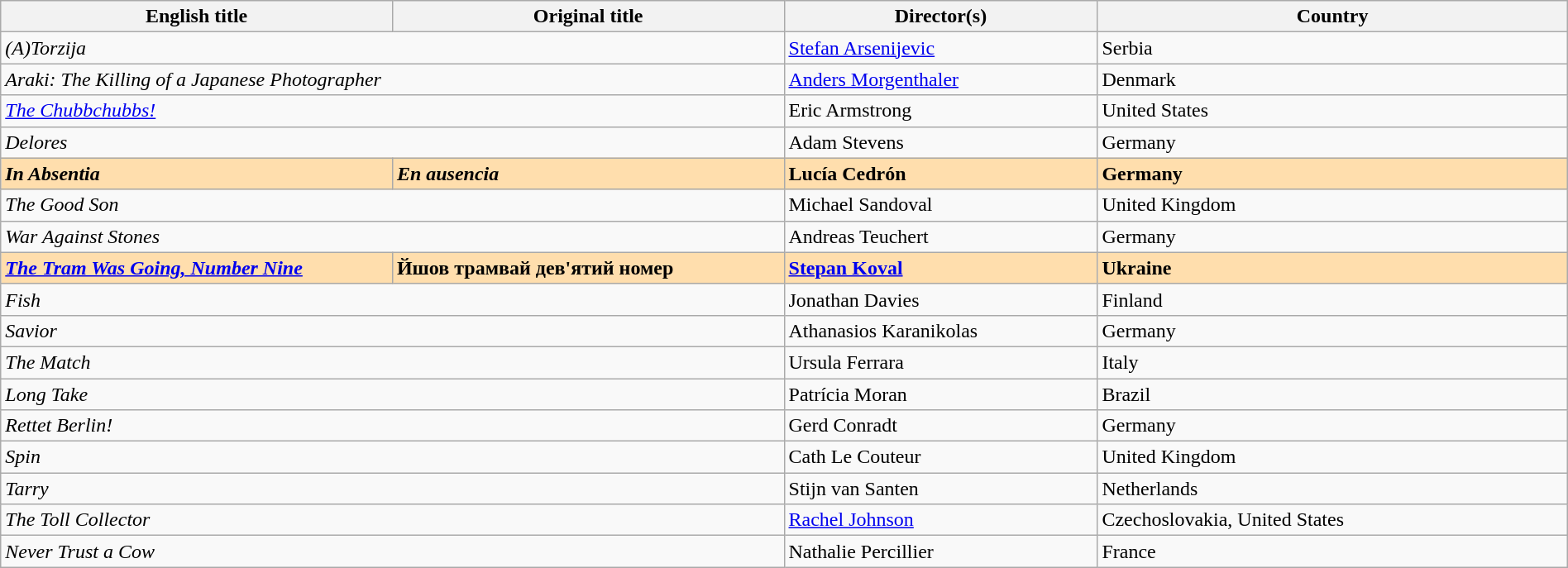<table class="wikitable" width="100%" cellpadding="5">
<tr>
<th width="25%">English title</th>
<th width="25%">Original title</th>
<th width="20%">Director(s)</th>
<th width="30%">Country</th>
</tr>
<tr>
<td colspan="2"><em>(A)Torzija</em></td>
<td><a href='#'>Stefan Arsenijevic</a></td>
<td>Serbia</td>
</tr>
<tr>
<td colspan="2"><em>Araki: The Killing of a Japanese Photographer</em></td>
<td><a href='#'>Anders Morgenthaler</a></td>
<td>Denmark</td>
</tr>
<tr>
<td colspan="2"><em><a href='#'>The Chubbchubbs!</a></em></td>
<td>Eric Armstrong</td>
<td>United States</td>
</tr>
<tr>
<td colspan="2"><em>Delores</em></td>
<td>Adam Stevens</td>
<td>Germany</td>
</tr>
<tr style="background:#FFDEAD;">
<td><strong><em>In Absentia</em></strong></td>
<td><strong><em>En ausencia</em></strong></td>
<td><strong>Lucía Cedrón</strong></td>
<td><strong>Germany</strong></td>
</tr>
<tr>
<td colspan="2"><em>The Good Son</em></td>
<td>Michael Sandoval</td>
<td>United Kingdom</td>
</tr>
<tr>
<td colspan="2"><em>War Against Stones</em></td>
<td>Andreas Teuchert</td>
<td>Germany</td>
</tr>
<tr style="background:#FFDEAD;">
<td><strong><em><a href='#'>The Tram Was Going, Number Nine</a></em></strong></td>
<td><strong>Йшов трамвай дев'ятий номер</strong></td>
<td><strong><a href='#'>Stepan Koval</a></strong></td>
<td><strong>Ukraine</strong></td>
</tr>
<tr>
<td colspan="2"><em>Fish</em></td>
<td>Jonathan Davies</td>
<td>Finland</td>
</tr>
<tr>
<td colspan="2"><em>Savior</em></td>
<td>Athanasios Karanikolas</td>
<td>Germany</td>
</tr>
<tr>
<td colspan="2"><em>The Match</em></td>
<td>Ursula Ferrara</td>
<td>Italy</td>
</tr>
<tr>
<td colspan="2"><em>Long Take</em></td>
<td>Patrícia Moran</td>
<td>Brazil</td>
</tr>
<tr>
<td colspan="2"><em>Rettet Berlin!</em></td>
<td>Gerd Conradt</td>
<td>Germany</td>
</tr>
<tr>
<td colspan="2"><em>Spin</em></td>
<td>Cath Le Couteur</td>
<td>United Kingdom</td>
</tr>
<tr>
<td colspan="2"><em>Tarry</em></td>
<td>Stijn van Santen</td>
<td>Netherlands</td>
</tr>
<tr>
<td colspan="2"><em>The Toll Collector</em></td>
<td><a href='#'>Rachel Johnson</a></td>
<td>Czechoslovakia, United States</td>
</tr>
<tr>
<td colspan="2"><em>Never Trust a Cow</em></td>
<td>Nathalie Percillier</td>
<td>France</td>
</tr>
</table>
